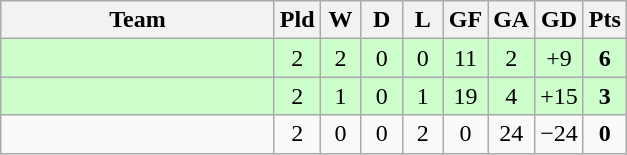<table class="wikitable" style="text-align: center;">
<tr>
<th width="175">Team</th>
<th width="20">Pld</th>
<th width="20">W</th>
<th width="20">D</th>
<th width="20">L</th>
<th width="20">GF</th>
<th width="20">GA</th>
<th width="20">GD</th>
<th width="20">Pts</th>
</tr>
<tr bgcolor=#ccffcc>
<td align=left></td>
<td>2</td>
<td>2</td>
<td>0</td>
<td>0</td>
<td>11</td>
<td>2</td>
<td>+9</td>
<td><strong>6</strong></td>
</tr>
<tr bgcolor=#ccffcc>
<td align=left></td>
<td>2</td>
<td>1</td>
<td>0</td>
<td>1</td>
<td>19</td>
<td>4</td>
<td>+15</td>
<td><strong>3</strong></td>
</tr>
<tr>
<td align=left></td>
<td>2</td>
<td>0</td>
<td>0</td>
<td>2</td>
<td>0</td>
<td>24</td>
<td>−24</td>
<td><strong>0</strong></td>
</tr>
</table>
